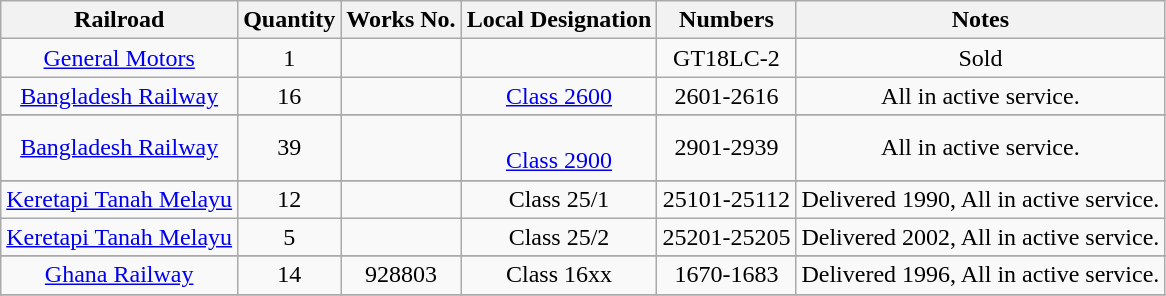<table class="wikitable">
<tr>
<th>Railroad</th>
<th>Quantity</th>
<th>Works No.</th>
<th>Local Designation</th>
<th>Numbers</th>
<th>Notes</th>
</tr>
<tr align="center">
<td><a href='#'>General Motors</a></td>
<td>1</td>
<td></td>
<td></td>
<td>GT18LC-2</td>
<td>Sold</td>
</tr>
<tr align="center">
<td><a href='#'>Bangladesh Railway</a></td>
<td>16</td>
<td></td>
<td><a href='#'>Class 2600</a></td>
<td>2601-2616</td>
<td>All in active service.</td>
</tr>
<tr>
</tr>
<tr align="center">
<td><a href='#'>Bangladesh Railway</a></td>
<td>39</td>
<td></td>
<td><br><a href='#'>Class 2900</a></td>
<td>2901-2939</td>
<td>All in active service.</td>
</tr>
<tr>
</tr>
<tr align="center">
<td><a href='#'>Keretapi Tanah Melayu</a></td>
<td>12</td>
<td></td>
<td>Class 25/1</td>
<td>25101-25112</td>
<td>Delivered 1990, All in active service.</td>
</tr>
<tr align="center">
<td><a href='#'>Keretapi Tanah Melayu</a></td>
<td>5</td>
<td></td>
<td>Class 25/2</td>
<td>25201-25205</td>
<td>Delivered 2002, All in active service.</td>
</tr>
<tr>
</tr>
<tr align="center">
<td><a href='#'>Ghana Railway</a></td>
<td>14</td>
<td>928803</td>
<td>Class 16xx</td>
<td>1670-1683</td>
<td>Delivered 1996, All in active service.</td>
</tr>
<tr>
</tr>
</table>
